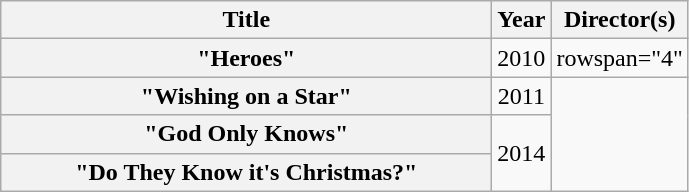<table class="wikitable plainrowheaders" style="text-align:center;">
<tr>
<th scope="col" style="width:20em;">Title</th>
<th scope="col">Year</th>
<th scope="col">Director(s)</th>
</tr>
<tr>
<th scope="row">"Heroes" <br></th>
<td>2010</td>
<td>rowspan="4" </td>
</tr>
<tr>
<th scope="row">"Wishing on a Star" <br></th>
<td>2011</td>
</tr>
<tr>
<th scope="row">"God Only Knows" <br></th>
<td rowspan="2">2014</td>
</tr>
<tr>
<th scope="row">"Do They Know it's Christmas?" <br></th>
</tr>
</table>
